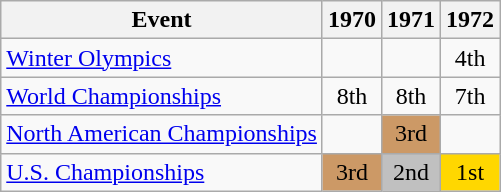<table class="wikitable" style="text-align:center">
<tr>
<th>Event</th>
<th>1970</th>
<th>1971</th>
<th>1972</th>
</tr>
<tr>
<td align=left><a href='#'>Winter Olympics</a></td>
<td></td>
<td></td>
<td>4th</td>
</tr>
<tr>
<td align=left><a href='#'>World Championships</a></td>
<td>8th</td>
<td>8th</td>
<td>7th</td>
</tr>
<tr>
<td align=left><a href='#'>North American Championships</a></td>
<td></td>
<td bgcolor=cc9966>3rd</td>
<td></td>
</tr>
<tr>
<td align=left><a href='#'>U.S. Championships</a></td>
<td bgcolor=cc9966>3rd</td>
<td bgcolor=silver>2nd</td>
<td bgcolor=gold>1st</td>
</tr>
</table>
